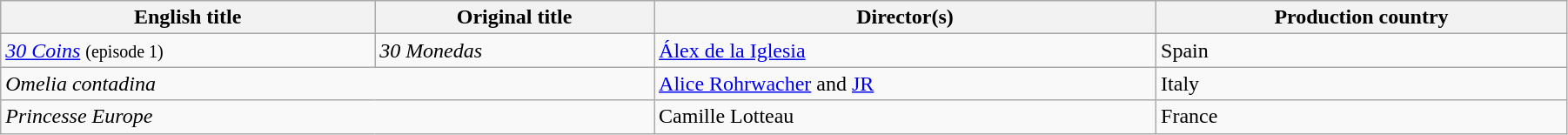<table class="wikitable" style="width:95%; margin-top:2px; margin-bottom:0px">
<tr>
<th>English title</th>
<th>Original title</th>
<th>Director(s)</th>
<th>Production country</th>
</tr>
<tr>
<td><em><a href='#'>30 Coins</a></em> <small>(episode 1)</small></td>
<td><em>30 Monedas</em></td>
<td data-sort-value="de la Iglesia"><a href='#'>Álex de la Iglesia</a></td>
<td>Spain</td>
</tr>
<tr>
<td colspan="2"><em>Omelia contadina</em></td>
<td data-sort-value="Rohrwacher"><a href='#'>Alice Rohrwacher</a> and <a href='#'>JR</a></td>
<td>Italy</td>
</tr>
<tr>
<td colspan="2"><em>Princesse Europe</em></td>
<td data-sort-value="Lotteau">Camille Lotteau</td>
<td>France</td>
</tr>
</table>
